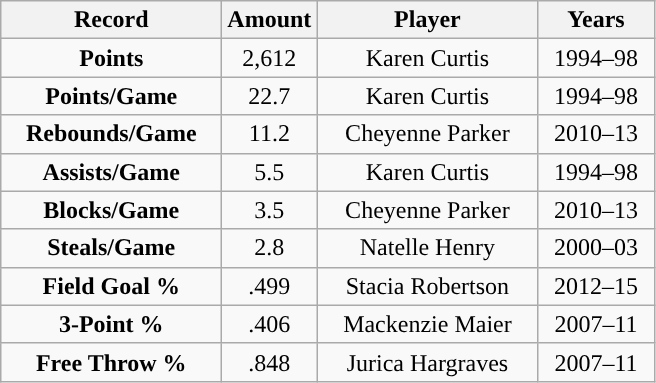<table class="wikitable">
<tr>
<th style="width:140px; ">Record</th>
<th style="width:35px; ">Amount</th>
<th style="width:140px; ">Player</th>
<th style="width:70px; ">Years</th>
</tr>
<tr style="text-align:center;">
<td><strong>Points</strong></td>
<td>2,612</td>
<td>Karen Curtis</td>
<td>1994–98</td>
</tr>
<tr style="text-align:center;">
<td><strong>Points/Game</strong></td>
<td>22.7</td>
<td>Karen Curtis</td>
<td>1994–98</td>
</tr>
<tr style="text-align:center;">
<td><strong>Rebounds/Game</strong></td>
<td>11.2</td>
<td>Cheyenne Parker</td>
<td>2010–13</td>
</tr>
<tr style="text-align:center;">
<td><strong>Assists/Game</strong></td>
<td>5.5</td>
<td>Karen Curtis</td>
<td>1994–98</td>
</tr>
<tr style="text-align:center;">
<td><strong>Blocks/Game</strong></td>
<td>3.5</td>
<td>Cheyenne Parker</td>
<td>2010–13</td>
</tr>
<tr style="text-align:center;">
<td><strong>Steals/Game</strong></td>
<td>2.8</td>
<td>Natelle Henry</td>
<td>2000–03</td>
</tr>
<tr style="text-align:center;">
<td><strong>Field Goal %</strong></td>
<td>.499</td>
<td>Stacia Robertson</td>
<td>2012–15</td>
</tr>
<tr style="text-align:center;">
<td><strong>3-Point %</strong></td>
<td>.406</td>
<td>Mackenzie Maier</td>
<td>2007–11</td>
</tr>
<tr style="text-align:center;">
<td><strong>Free Throw %</strong></td>
<td>.848</td>
<td>Jurica Hargraves</td>
<td>2007–11</td>
</tr>
</table>
